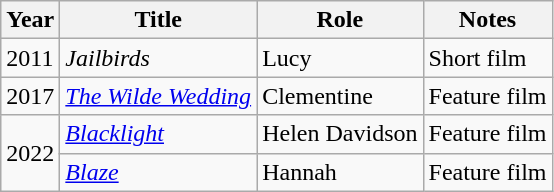<table class="wikitable sortable">
<tr>
<th>Year</th>
<th>Title</th>
<th>Role</th>
<th>Notes</th>
</tr>
<tr>
<td>2011</td>
<td><em>Jailbirds</em></td>
<td>Lucy</td>
<td>Short film</td>
</tr>
<tr>
<td>2017</td>
<td><em><a href='#'>The Wilde Wedding</a></em></td>
<td>Clementine</td>
<td>Feature film</td>
</tr>
<tr>
<td rowspan="2">2022</td>
<td><em><a href='#'>Blacklight</a></em></td>
<td>Helen Davidson</td>
<td>Feature film</td>
</tr>
<tr>
<td><em><a href='#'>Blaze</a></em></td>
<td>Hannah</td>
<td>Feature film</td>
</tr>
</table>
